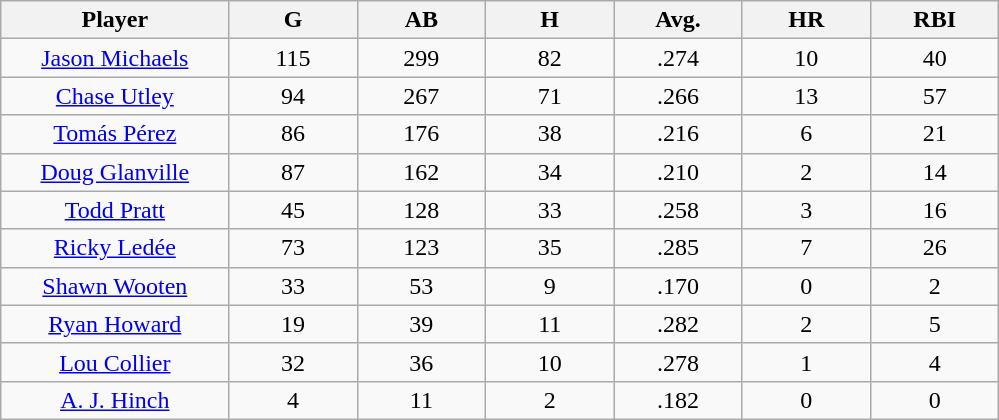<table class="wikitable sortable">
<tr>
<th bgcolor="#DDDDFF" width="16%">Player</th>
<th bgcolor="#DDDDFF" width="9%">G</th>
<th bgcolor="#DDDDFF" width="9%">AB</th>
<th bgcolor="#DDDDFF" width="9%">H</th>
<th bgcolor="#DDDDFF" width="9%">Avg.</th>
<th bgcolor="#DDDDFF" width="9%">HR</th>
<th bgcolor="#DDDDFF" width="9%">RBI</th>
</tr>
<tr align=center>
<td><a href='#'>Jason Michaels</a></td>
<td>115</td>
<td>299</td>
<td>82</td>
<td>.274</td>
<td>10</td>
<td>40</td>
</tr>
<tr align=center>
<td><a href='#'>Chase Utley</a></td>
<td>94</td>
<td>267</td>
<td>71</td>
<td>.266</td>
<td>13</td>
<td>57</td>
</tr>
<tr align=center>
<td><a href='#'>Tomás Pérez</a></td>
<td>86</td>
<td>176</td>
<td>38</td>
<td>.216</td>
<td>6</td>
<td>21</td>
</tr>
<tr align=center>
<td><a href='#'>Doug Glanville</a></td>
<td>87</td>
<td>162</td>
<td>34</td>
<td>.210</td>
<td>2</td>
<td>14</td>
</tr>
<tr align=center>
<td><a href='#'>Todd Pratt</a></td>
<td>45</td>
<td>128</td>
<td>33</td>
<td>.258</td>
<td>3</td>
<td>16</td>
</tr>
<tr align=center>
<td><a href='#'>Ricky Ledée</a></td>
<td>73</td>
<td>123</td>
<td>35</td>
<td>.285</td>
<td>7</td>
<td>26</td>
</tr>
<tr align=center>
<td><a href='#'>Shawn Wooten</a></td>
<td>33</td>
<td>53</td>
<td>9</td>
<td>.170</td>
<td>0</td>
<td>2</td>
</tr>
<tr align=center>
<td><a href='#'>Ryan Howard</a></td>
<td>19</td>
<td>39</td>
<td>11</td>
<td>.282</td>
<td>2</td>
<td>5</td>
</tr>
<tr align=center>
<td><a href='#'>Lou Collier</a></td>
<td>32</td>
<td>36</td>
<td>10</td>
<td>.278</td>
<td>1</td>
<td>4</td>
</tr>
<tr align=center>
<td><a href='#'>A. J. Hinch</a></td>
<td>4</td>
<td>11</td>
<td>2</td>
<td>.182</td>
<td>0</td>
<td>0</td>
</tr>
</table>
